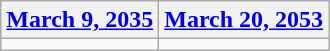<table class=wikitable>
<tr>
<th><a href='#'>March 9, 2035</a></th>
<th><a href='#'>March 20, 2053</a></th>
</tr>
<tr>
<td></td>
<td></td>
</tr>
</table>
